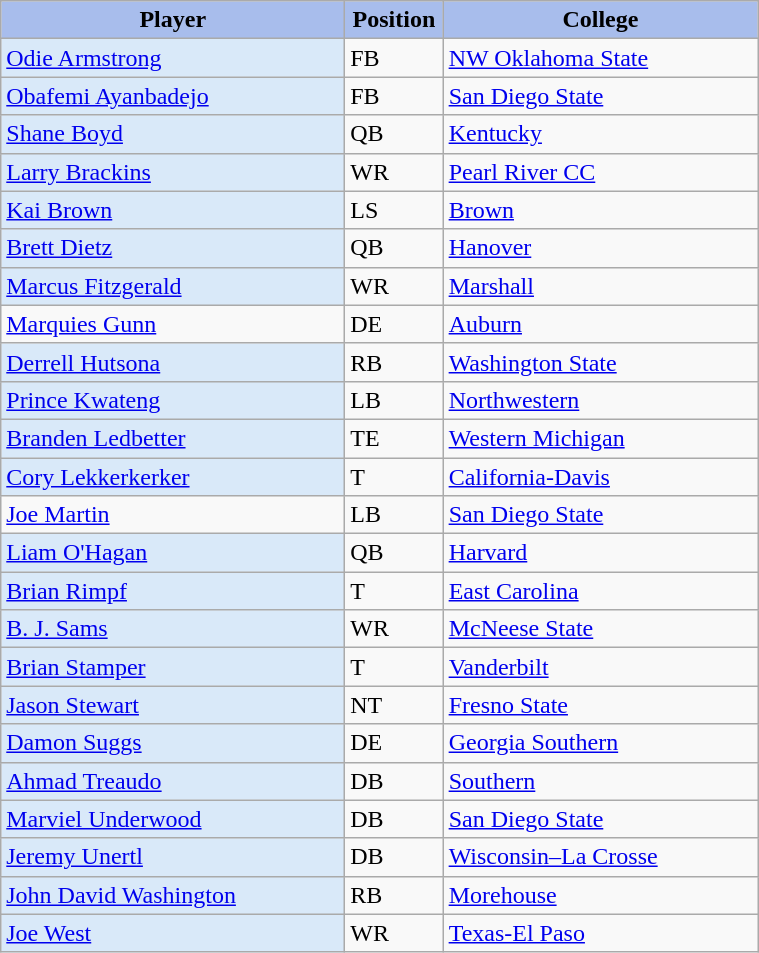<table class="wikitable sortable" style="width: 40%">
<tr>
<th style="background:#A8BDEC;">Player</th>
<th width=13% style="background:#A8BDEC;">Position</th>
<th style="background:#A8BDEC;">College</th>
</tr>
<tr>
<td bgcolor="d9e9f9"><a href='#'>Odie Armstrong</a></td>
<td>FB</td>
<td><a href='#'>NW Oklahoma State</a></td>
</tr>
<tr>
<td bgcolor="d9e9f9"><a href='#'>Obafemi Ayanbadejo</a></td>
<td>FB</td>
<td><a href='#'>San Diego State</a></td>
</tr>
<tr>
<td bgcolor="d9e9f9"><a href='#'>Shane Boyd</a></td>
<td>QB</td>
<td><a href='#'>Kentucky</a></td>
</tr>
<tr>
<td bgcolor="d9e9f9"><a href='#'>Larry Brackins</a></td>
<td>WR</td>
<td><a href='#'>Pearl River CC</a></td>
</tr>
<tr>
<td bgcolor="d9e9f9"><a href='#'>Kai Brown</a></td>
<td>LS</td>
<td><a href='#'>Brown</a></td>
</tr>
<tr>
<td bgcolor="d9e9f9"><a href='#'>Brett Dietz</a></td>
<td>QB</td>
<td><a href='#'>Hanover</a></td>
</tr>
<tr>
<td bgcolor="d9e9f9"><a href='#'>Marcus Fitzgerald</a></td>
<td>WR</td>
<td><a href='#'>Marshall</a></td>
</tr>
<tr>
<td><a href='#'>Marquies Gunn</a></td>
<td>DE</td>
<td><a href='#'>Auburn</a></td>
</tr>
<tr>
<td bgcolor="d9e9f9"><a href='#'>Derrell Hutsona</a></td>
<td>RB</td>
<td><a href='#'>Washington State</a></td>
</tr>
<tr>
<td bgcolor="d9e9f9"><a href='#'>Prince Kwateng</a></td>
<td>LB</td>
<td><a href='#'>Northwestern</a></td>
</tr>
<tr>
<td bgcolor="d9e9f9"><a href='#'>Branden Ledbetter</a></td>
<td>TE</td>
<td><a href='#'>Western Michigan</a></td>
</tr>
<tr>
<td bgcolor="d9e9f9"><a href='#'>Cory Lekkerkerker</a></td>
<td>T</td>
<td><a href='#'>California-Davis</a></td>
</tr>
<tr>
<td><a href='#'>Joe Martin</a></td>
<td>LB</td>
<td><a href='#'>San Diego State</a></td>
</tr>
<tr>
<td bgcolor="d9e9f9"><a href='#'>Liam O'Hagan</a></td>
<td>QB</td>
<td><a href='#'>Harvard</a></td>
</tr>
<tr>
<td bgcolor="d9e9f9"><a href='#'>Brian Rimpf</a></td>
<td>T</td>
<td><a href='#'>East Carolina</a></td>
</tr>
<tr>
<td bgcolor="d9e9f9"><a href='#'>B. J. Sams</a></td>
<td>WR</td>
<td><a href='#'>McNeese State</a></td>
</tr>
<tr>
<td bgcolor="d9e9f9"><a href='#'>Brian Stamper</a></td>
<td>T</td>
<td><a href='#'>Vanderbilt</a></td>
</tr>
<tr>
<td bgcolor="d9e9f9"><a href='#'>Jason Stewart</a></td>
<td>NT</td>
<td><a href='#'>Fresno State</a></td>
</tr>
<tr>
<td bgcolor="d9e9f9"><a href='#'>Damon Suggs</a></td>
<td>DE</td>
<td><a href='#'>Georgia Southern</a></td>
</tr>
<tr>
<td bgcolor="d9e9f9"><a href='#'>Ahmad Treaudo</a></td>
<td>DB</td>
<td><a href='#'>Southern</a></td>
</tr>
<tr>
<td bgcolor="d9e9f9"><a href='#'>Marviel Underwood</a></td>
<td>DB</td>
<td><a href='#'>San Diego State</a></td>
</tr>
<tr>
<td bgcolor="d9e9f9"><a href='#'>Jeremy Unertl</a></td>
<td>DB</td>
<td><a href='#'>Wisconsin–La Crosse</a></td>
</tr>
<tr>
<td bgcolor="d9e9f9"><a href='#'>John David Washington</a></td>
<td>RB</td>
<td><a href='#'>Morehouse</a></td>
</tr>
<tr>
<td bgcolor="d9e9f9"><a href='#'>Joe West</a></td>
<td>WR</td>
<td><a href='#'>Texas-El Paso</a></td>
</tr>
</table>
